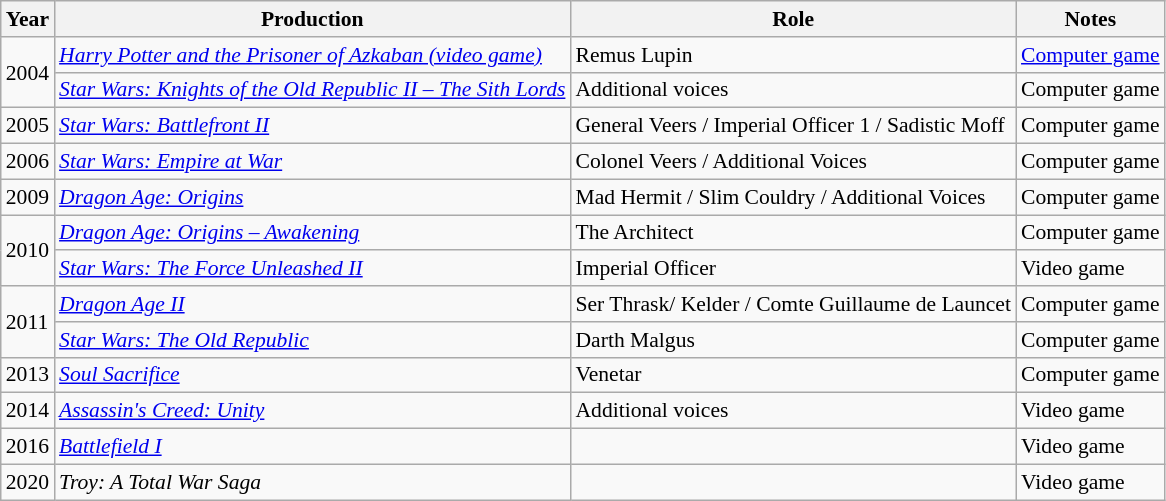<table class="wikitable" style="font-size: 90%;">
<tr>
<th>Year</th>
<th>Production</th>
<th>Role</th>
<th>Notes</th>
</tr>
<tr>
<td rowspan="2">2004</td>
<td><em><a href='#'>Harry Potter and the Prisoner of Azkaban (video game)</a></em></td>
<td>Remus Lupin</td>
<td><a href='#'>Computer game</a></td>
</tr>
<tr>
<td><em><a href='#'>Star Wars: Knights of the Old Republic II – The Sith Lords</a></em></td>
<td>Additional voices</td>
<td>Computer game</td>
</tr>
<tr>
<td>2005</td>
<td><em><a href='#'>Star Wars: Battlefront II</a></em></td>
<td>General Veers / Imperial Officer 1 / Sadistic Moff</td>
<td>Computer game</td>
</tr>
<tr>
<td rowspan="1">2006</td>
<td><em><a href='#'>Star Wars: Empire at War</a></em></td>
<td>Colonel Veers / Additional Voices</td>
<td>Computer game</td>
</tr>
<tr>
<td rowspan="1">2009</td>
<td><em><a href='#'>Dragon Age: Origins</a></em></td>
<td>Mad Hermit / Slim Couldry / Additional Voices</td>
<td>Computer game</td>
</tr>
<tr>
<td rowspan="2">2010</td>
<td><em><a href='#'>Dragon Age: Origins – Awakening</a></em></td>
<td>The Architect</td>
<td>Computer game</td>
</tr>
<tr>
<td><em><a href='#'>Star Wars: The Force Unleashed II</a></em></td>
<td>Imperial Officer</td>
<td>Video game</td>
</tr>
<tr>
<td rowspan="2">2011</td>
<td><em><a href='#'>Dragon Age II</a></em></td>
<td>Ser Thrask/ Kelder / Comte Guillaume de Launcet</td>
<td>Computer game</td>
</tr>
<tr>
<td><em><a href='#'>Star Wars: The Old Republic</a></em></td>
<td>Darth Malgus</td>
<td>Computer game</td>
</tr>
<tr>
<td rowspan="1">2013</td>
<td><em><a href='#'>Soul Sacrifice</a></em></td>
<td>Venetar</td>
<td>Computer game</td>
</tr>
<tr>
<td rowspan="1">2014</td>
<td><em><a href='#'>Assassin's Creed: Unity</a></em></td>
<td>Additional voices</td>
<td>Video game</td>
</tr>
<tr>
<td rowspan="1">2016</td>
<td><em><a href='#'>Battlefield I</a></em></td>
<td></td>
<td>Video game</td>
</tr>
<tr>
<td rowspan="1">2020</td>
<td><em>Troy: A Total War Saga</em></td>
<td></td>
<td>Video game</td>
</tr>
</table>
